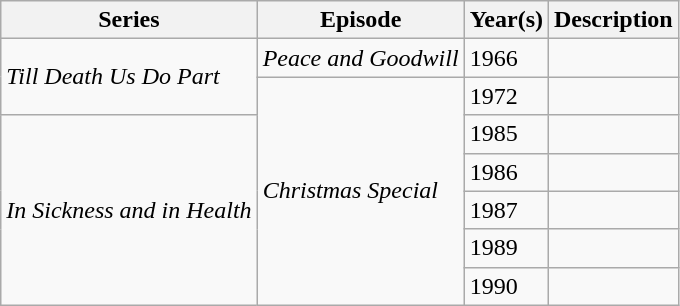<table class="wikitable sortable">
<tr>
<th>Series</th>
<th>Episode</th>
<th>Year(s)</th>
<th>Description</th>
</tr>
<tr>
<td rowspan="2"><em>Till Death Us Do Part</em></td>
<td><em>Peace and Goodwill</em></td>
<td>1966</td>
<td></td>
</tr>
<tr>
<td rowspan="6"><em>Christmas Special</em></td>
<td>1972</td>
<td></td>
</tr>
<tr>
<td rowspan="5"><em>In Sickness and in Health</em></td>
<td>1985</td>
<td></td>
</tr>
<tr>
<td>1986</td>
<td></td>
</tr>
<tr>
<td>1987</td>
<td></td>
</tr>
<tr>
<td>1989</td>
<td></td>
</tr>
<tr>
<td>1990</td>
<td></td>
</tr>
</table>
